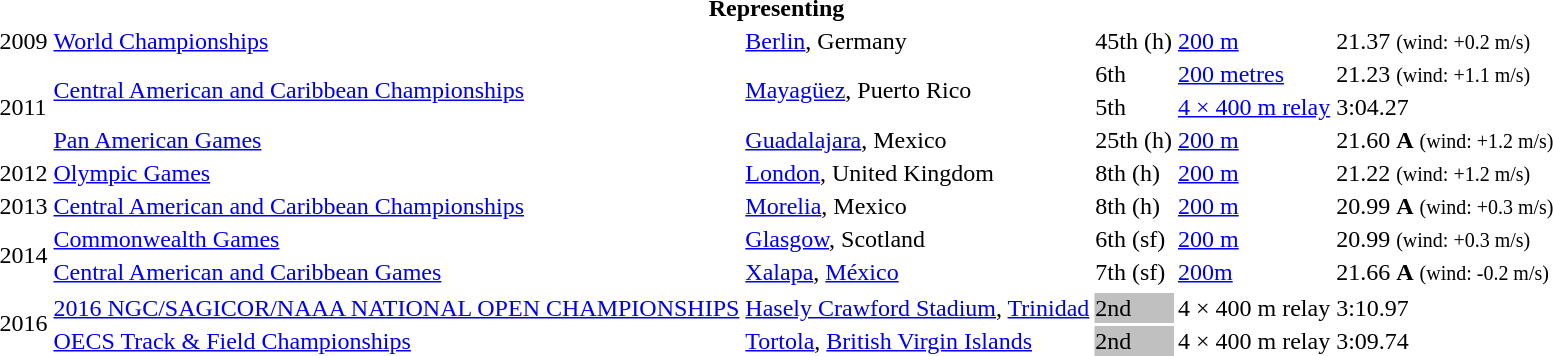<table>
<tr>
<th colspan="6">Representing </th>
</tr>
<tr>
<td>2009</td>
<td><a href='#'>World Championships</a></td>
<td><a href='#'>Berlin</a>, Germany</td>
<td>45th (h)</td>
<td><a href='#'>200 m</a></td>
<td>21.37 <small>(wind: +0.2 m/s)</small></td>
</tr>
<tr>
<td rowspan=3>2011</td>
<td rowspan=2><a href='#'>Central American and Caribbean Championships</a></td>
<td rowspan=2><a href='#'>Mayagüez</a>, Puerto Rico</td>
<td>6th</td>
<td><a href='#'>200 metres</a></td>
<td>21.23 <small>(wind: +1.1 m/s)</small></td>
</tr>
<tr>
<td>5th</td>
<td><a href='#'>4 × 400 m relay</a></td>
<td>3:04.27</td>
</tr>
<tr>
<td><a href='#'>Pan American Games</a></td>
<td><a href='#'>Guadalajara</a>, Mexico</td>
<td>25th (h)</td>
<td><a href='#'>200 m</a></td>
<td>21.60 <strong>A</strong> <small>(wind: +1.2 m/s)</small></td>
</tr>
<tr>
<td>2012</td>
<td><a href='#'>Olympic Games</a></td>
<td><a href='#'>London</a>, United Kingdom</td>
<td>8th (h)</td>
<td><a href='#'>200 m</a></td>
<td>21.22 <small>(wind: +1.2 m/s)</small></td>
</tr>
<tr>
<td>2013</td>
<td><a href='#'>Central American and Caribbean Championships</a></td>
<td><a href='#'>Morelia</a>, Mexico</td>
<td>8th (h)</td>
<td><a href='#'>200 m</a></td>
<td>20.99 <strong>A</strong> <small>(wind: +0.3 m/s)</small></td>
</tr>
<tr>
<td rowspan=2>2014</td>
<td><a href='#'>Commonwealth Games</a></td>
<td><a href='#'>Glasgow</a>, Scotland</td>
<td>6th (sf)</td>
<td><a href='#'>200 m</a></td>
<td>20.99 <small>(wind: +0.3 m/s)</small></td>
</tr>
<tr>
<td><a href='#'>Central American and Caribbean Games</a></td>
<td><a href='#'>Xalapa</a>, <a href='#'>México</a></td>
<td>7th (sf)</td>
<td><a href='#'>200m</a></td>
<td>21.66  <strong>A</strong> <small>(wind: -0.2 m/s)</small></td>
</tr>
<tr>
<td rowspan=3>2016</td>
</tr>
<tr>
<td><a href='#'>2016 NGC/SAGICOR/NAAA NATIONAL OPEN CHAMPIONSHIPS</a></td>
<td><a href='#'>Hasely Crawford Stadium</a>, <a href='#'>Trinidad</a></td>
<td bgcolor="SILVER">2nd</td>
<td>4 × 400 m relay</td>
<td>3:10.97  </td>
</tr>
<tr>
<td><a href='#'>OECS Track & Field  Championships</a></td>
<td><a href='#'>Tortola</a>, <a href='#'>British Virgin Islands</a></td>
<td bgcolor="SILVER">2nd</td>
<td>4 × 400 m relay</td>
<td>3:09.74 </td>
</tr>
<tr>
</tr>
</table>
